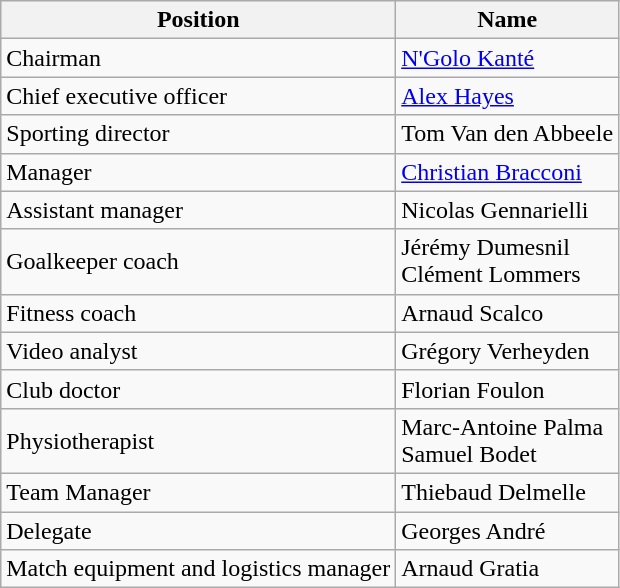<table class="wikitable">
<tr>
<th>Position</th>
<th>Name</th>
</tr>
<tr>
<td>Chairman</td>
<td> <a href='#'>N'Golo Kanté</a></td>
</tr>
<tr>
<td>Chief executive officer</td>
<td> <a href='#'>Alex Hayes</a></td>
</tr>
<tr>
<td>Sporting director</td>
<td> Tom Van den Abbeele</td>
</tr>
<tr>
<td>Manager</td>
<td> <a href='#'>Christian Bracconi</a></td>
</tr>
<tr>
<td>Assistant manager</td>
<td> Nicolas Gennarielli</td>
</tr>
<tr>
<td>Goalkeeper coach</td>
<td> Jérémy Dumesnil <br>  Clément Lommers</td>
</tr>
<tr>
<td>Fitness coach</td>
<td> Arnaud Scalco</td>
</tr>
<tr>
<td>Video analyst</td>
<td> Grégory Verheyden</td>
</tr>
<tr>
<td>Club doctor</td>
<td> Florian Foulon</td>
</tr>
<tr>
<td>Physiotherapist</td>
<td> Marc-Antoine Palma <br>  Samuel Bodet</td>
</tr>
<tr>
<td>Team Manager</td>
<td> Thiebaud Delmelle</td>
</tr>
<tr>
<td>Delegate</td>
<td> Georges André</td>
</tr>
<tr>
<td>Match equipment and logistics manager</td>
<td> Arnaud Gratia</td>
</tr>
</table>
